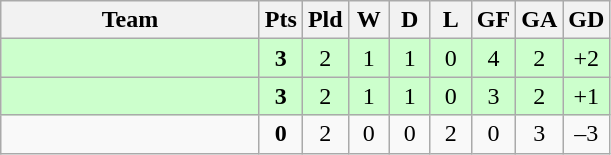<table class=wikitable style="text-align:center">
<tr>
<th width=165>Team</th>
<th width=20>Pts</th>
<th width=20>Pld</th>
<th width=20>W</th>
<th width=20>D</th>
<th width=20>L</th>
<th width=20>GF</th>
<th width=20>GA</th>
<th width=20>GD</th>
</tr>
<tr align=center style="background:#ccffcc;">
<td style="text-align:left;"></td>
<td><strong>3</strong></td>
<td>2</td>
<td>1</td>
<td>1</td>
<td>0</td>
<td>4</td>
<td>2</td>
<td>+2</td>
</tr>
<tr align=center style="background:#ccffcc;">
<td style="text-align:left;"></td>
<td><strong>3</strong></td>
<td>2</td>
<td>1</td>
<td>1</td>
<td>0</td>
<td>3</td>
<td>2</td>
<td>+1</td>
</tr>
<tr align=center>
<td style="text-align:left;"></td>
<td><strong>0</strong></td>
<td>2</td>
<td>0</td>
<td>0</td>
<td>2</td>
<td>0</td>
<td>3</td>
<td>–3</td>
</tr>
</table>
